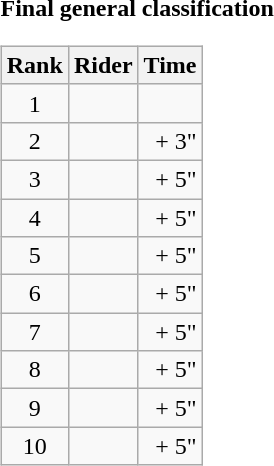<table>
<tr>
<td><strong>Final general classification</strong><br><table class="wikitable">
<tr>
<th scope="col">Rank</th>
<th scope="col">Rider</th>
<th scope="col">Time</th>
</tr>
<tr>
<td style="text-align:center;">1</td>
<td></td>
<td style="text-align:right;"></td>
</tr>
<tr>
<td style="text-align:center;">2</td>
<td></td>
<td style="text-align:right;">+ 3"</td>
</tr>
<tr>
<td style="text-align:center;">3</td>
<td></td>
<td style="text-align:right;">+ 5"</td>
</tr>
<tr>
<td style="text-align:center;">4</td>
<td></td>
<td style="text-align:right;">+ 5"</td>
</tr>
<tr>
<td style="text-align:center;">5</td>
<td></td>
<td style="text-align:right;">+ 5"</td>
</tr>
<tr>
<td style="text-align:center;">6</td>
<td></td>
<td style="text-align:right;">+ 5"</td>
</tr>
<tr>
<td style="text-align:center;">7</td>
<td></td>
<td style="text-align:right;">+ 5"</td>
</tr>
<tr>
<td style="text-align:center;">8</td>
<td></td>
<td style="text-align:right;">+ 5"</td>
</tr>
<tr>
<td style="text-align:center;">9</td>
<td></td>
<td style="text-align:right;">+ 5"</td>
</tr>
<tr>
<td style="text-align:center;">10</td>
<td></td>
<td style="text-align:right;">+ 5"</td>
</tr>
</table>
</td>
</tr>
</table>
